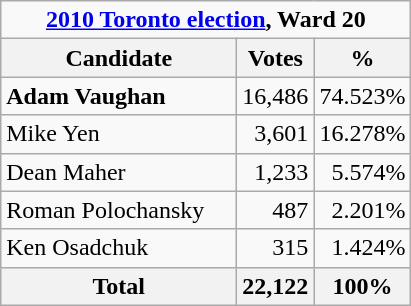<table class="wikitable">
<tr>
<td Colspan="3" align="center"><strong><a href='#'>2010 Toronto election</a>, Ward 20</strong></td>
</tr>
<tr>
<th bgcolor="#DDDDFF" width="150px">Candidate</th>
<th bgcolor="#DDDDFF">Votes</th>
<th bgcolor="#DDDDFF">%</th>
</tr>
<tr>
<td><strong>Adam Vaughan</strong></td>
<td align=right>16,486</td>
<td align=right>74.523%</td>
</tr>
<tr>
<td>Mike Yen</td>
<td align=right>3,601</td>
<td align=right>16.278%</td>
</tr>
<tr>
<td>Dean Maher</td>
<td align=right>1,233</td>
<td align=right>5.574%</td>
</tr>
<tr>
<td>Roman Polochansky</td>
<td align=right>487</td>
<td align=right>2.201%</td>
</tr>
<tr>
<td>Ken Osadchuk</td>
<td align=right>315</td>
<td align=right>1.424%</td>
</tr>
<tr>
<th>Total</th>
<th align=right>22,122</th>
<th align=right>100%</th>
</tr>
</table>
